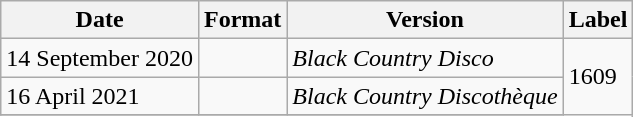<table class="wikitable plainrowheaders">
<tr>
<th scope="col">Date</th>
<th scope="col">Format</th>
<th scope="col">Version</th>
<th scope="col">Label</th>
</tr>
<tr>
<td>14 September 2020</td>
<td></td>
<td rowspan="1"><em>Black Country Disco</em></td>
<td rowspan="4">1609</td>
</tr>
<tr>
<td>16 April 2021</td>
<td></td>
<td rowspan="1"><em>Black Country Discothèque</em></td>
</tr>
<tr>
</tr>
</table>
